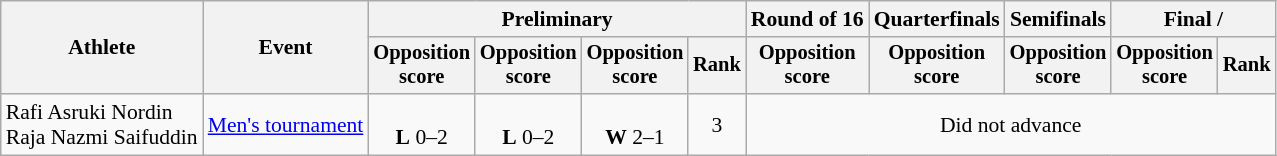<table class=wikitable style="font-size:90%;text-align:center">
<tr>
<th rowspan="2">Athlete</th>
<th rowspan="2">Event</th>
<th colspan="4">Preliminary</th>
<th>Round of 16</th>
<th>Quarterfinals</th>
<th>Semifinals</th>
<th colspan="2">Final / </th>
</tr>
<tr style=font-size:95%>
<th>Opposition<br> score</th>
<th>Opposition<br> score</th>
<th>Opposition<br> score</th>
<th>Rank</th>
<th>Opposition<br> score</th>
<th>Opposition<br> score</th>
<th>Opposition<br> score</th>
<th>Opposition<br> score</th>
<th>Rank</th>
</tr>
<tr>
<td align="left">Rafi Asruki Nordin<br>Raja Nazmi Saifuddin</td>
<td align="left" rowspan="2"><a href='#'>Men's tournament</a></td>
<td><br><strong>L</strong> 0–2</td>
<td><br><strong>L</strong> 0–2</td>
<td><br><strong>W</strong> 2–1</td>
<td>3</td>
<td colspan="5">Did not advance</td>
</tr>
</table>
